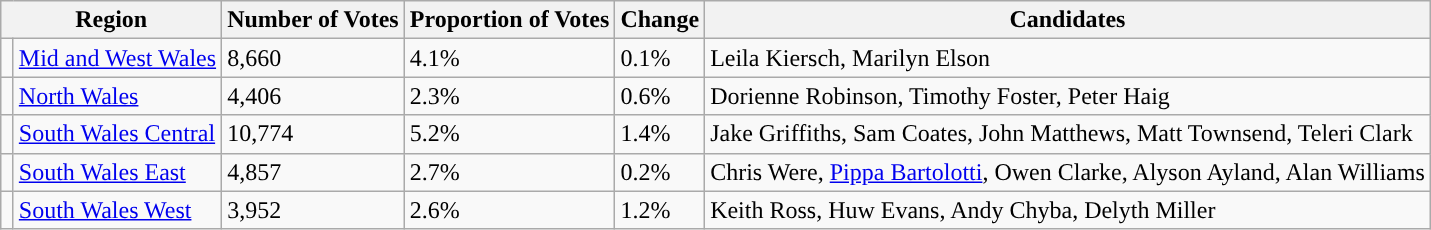<table class="wikitable">
<tr>
<th colspan="2">Region</th>
<th>Number of Votes</th>
<th>Proportion of Votes</th>
<th>Change</th>
<th>Candidates</th>
</tr>
<tr>
<td width="1" style="color:inherit;background:"></td>
<td><a href='#'>Mid and West Wales</a></td>
<td>8,660</td>
<td>4.1%</td>
<td>0.1%</td>
<td>Leila Kiersch, Marilyn Elson</td>
</tr>
<tr>
<td style="color:inherit;background:"></td>
<td><a href='#'>North Wales</a></td>
<td>4,406</td>
<td>2.3%</td>
<td>0.6%</td>
<td>Dorienne Robinson, Timothy Foster, Peter Haig</td>
</tr>
<tr>
<td style="color:inherit;background:"></td>
<td><a href='#'>South Wales Central</a></td>
<td>10,774</td>
<td>5.2%</td>
<td>1.4%</td>
<td>Jake Griffiths, Sam Coates, John Matthews, Matt Townsend, Teleri Clark</td>
</tr>
<tr>
<td style="color:inherit;background:"></td>
<td><a href='#'>South Wales East</a></td>
<td>4,857</td>
<td>2.7%</td>
<td>0.2%</td>
<td>Chris Were, <a href='#'>Pippa Bartolotti</a>, Owen Clarke, Alyson Ayland, Alan Williams</td>
</tr>
<tr>
<td style="color:inherit;background:"></td>
<td><a href='#'>South Wales West</a></td>
<td>3,952</td>
<td>2.6%</td>
<td>1.2%</td>
<td>Keith Ross, Huw Evans, Andy Chyba, Delyth Miller</td>
</tr>
</table>
